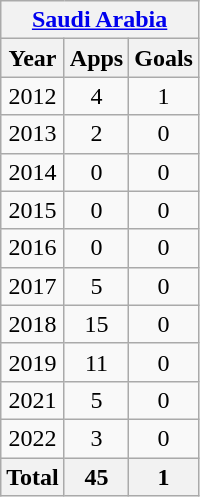<table class="wikitable" style="text-align:center">
<tr>
<th colspan=3><a href='#'>Saudi Arabia</a></th>
</tr>
<tr>
<th>Year</th>
<th>Apps</th>
<th>Goals</th>
</tr>
<tr>
<td>2012</td>
<td>4</td>
<td>1</td>
</tr>
<tr>
<td>2013</td>
<td>2</td>
<td>0</td>
</tr>
<tr>
<td>2014</td>
<td>0</td>
<td>0</td>
</tr>
<tr>
<td>2015</td>
<td>0</td>
<td>0</td>
</tr>
<tr>
<td>2016</td>
<td>0</td>
<td>0</td>
</tr>
<tr>
<td>2017</td>
<td>5</td>
<td>0</td>
</tr>
<tr>
<td>2018</td>
<td>15</td>
<td>0</td>
</tr>
<tr>
<td>2019</td>
<td>11</td>
<td>0</td>
</tr>
<tr>
<td>2021</td>
<td>5</td>
<td>0</td>
</tr>
<tr>
<td>2022</td>
<td>3</td>
<td>0</td>
</tr>
<tr>
<th>Total</th>
<th>45</th>
<th>1</th>
</tr>
</table>
